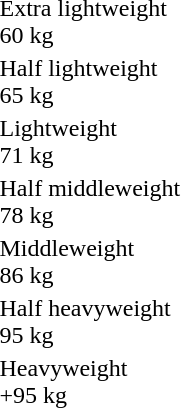<table>
<tr>
<td rowspan=2>Extra lightweight <br> 60 kg <br> </td>
<td rowspan=2></td>
<td rowspan=2></td>
<td></td>
</tr>
<tr>
<td></td>
</tr>
<tr>
<td rowspan=2>Half lightweight <br> 65 kg <br> </td>
<td rowspan=2></td>
<td rowspan=2></td>
<td></td>
</tr>
<tr>
<td></td>
</tr>
<tr>
<td rowspan=2>Lightweight <br> 71 kg <br> </td>
<td rowspan=2></td>
<td rowspan=2></td>
<td></td>
</tr>
<tr>
<td></td>
</tr>
<tr>
<td rowspan=2>Half middleweight <br> 78 kg <br> </td>
<td rowspan=2></td>
<td rowspan=2></td>
<td></td>
</tr>
<tr>
<td></td>
</tr>
<tr>
<td rowspan=2>Middleweight <br> 86 kg <br> </td>
<td rowspan=2></td>
<td rowspan=2></td>
<td></td>
</tr>
<tr>
<td></td>
</tr>
<tr>
<td rowspan=2>Half heavyweight <br> 95 kg <br> </td>
<td rowspan=2></td>
<td rowspan=2></td>
<td></td>
</tr>
<tr>
<td></td>
</tr>
<tr>
<td rowspan=2>Heavyweight <br> +95 kg <br> </td>
<td rowspan=2></td>
<td rowspan=2></td>
<td></td>
</tr>
<tr>
<td></td>
</tr>
</table>
